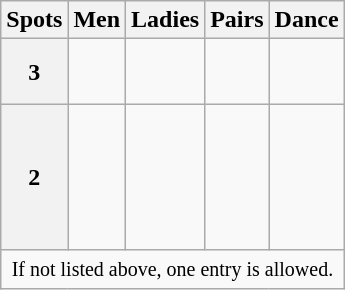<table class="wikitable">
<tr>
<th>Spots</th>
<th>Men</th>
<th>Ladies</th>
<th>Pairs</th>
<th>Dance</th>
</tr>
<tr>
<th>3</th>
<td valign="top">  <br>  <br> </td>
<td valign="top"> <br> </td>
<td valign="top"> <br> </td>
<td valign="top"> <br> </td>
</tr>
<tr>
<th>2</th>
<td valign="top"> <br>  <br>  <br>  <br>  <br> </td>
<td valign="top"> <br>  <br>  <br>  <br> </td>
<td valign="top"> <br>  <br>  <br> </td>
<td valign="top"> <br>  <br> </td>
</tr>
<tr>
<td colspan=5 align=center><small> If not listed above, one entry is allowed. </small></td>
</tr>
</table>
